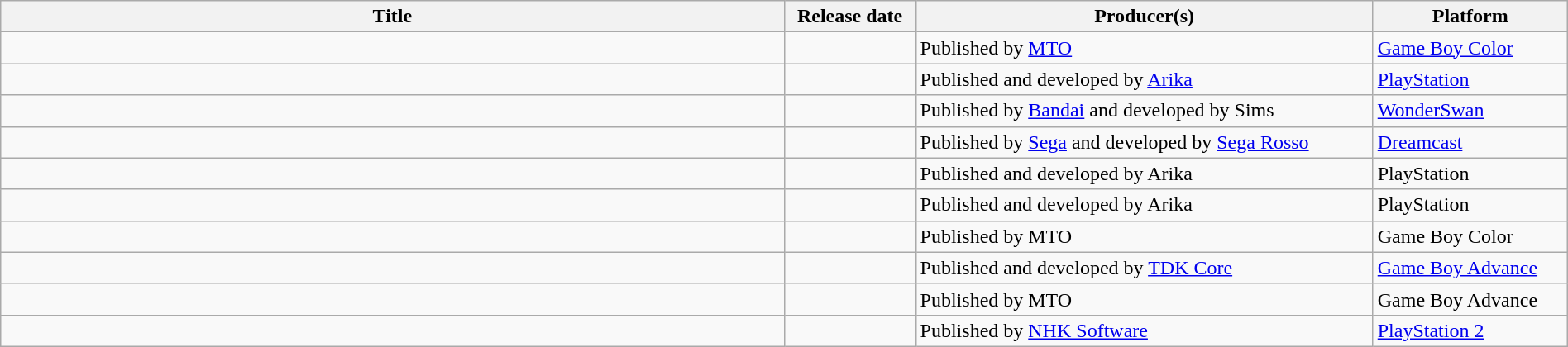<table class="wikitable" style="text-align:left; width:100%">
<tr>
<th width=50%;>Title</th>
<th>Release date</th>
<th>Producer(s)</th>
<th>Platform</th>
</tr>
<tr>
<td></td>
<td></td>
<td>Published by <a href='#'>MTO</a></td>
<td><a href='#'>Game Boy Color</a></td>
</tr>
<tr>
<td></td>
<td></td>
<td>Published and developed by <a href='#'>Arika</a></td>
<td><a href='#'>PlayStation</a></td>
</tr>
<tr>
<td></td>
<td></td>
<td>Published by <a href='#'>Bandai</a> and developed by Sims</td>
<td><a href='#'>WonderSwan</a></td>
</tr>
<tr>
<td></td>
<td></td>
<td>Published by <a href='#'>Sega</a> and developed by <a href='#'>Sega Rosso</a></td>
<td><a href='#'>Dreamcast</a></td>
</tr>
<tr>
<td></td>
<td></td>
<td>Published and developed by Arika</td>
<td>PlayStation</td>
</tr>
<tr>
<td></td>
<td></td>
<td>Published and developed by Arika</td>
<td>PlayStation</td>
</tr>
<tr>
<td></td>
<td></td>
<td>Published by MTO</td>
<td>Game Boy Color</td>
</tr>
<tr>
<td></td>
<td></td>
<td>Published and developed by <a href='#'>TDK Core</a></td>
<td><a href='#'>Game Boy Advance</a></td>
</tr>
<tr>
<td></td>
<td></td>
<td>Published by MTO</td>
<td>Game Boy Advance</td>
</tr>
<tr>
<td></td>
<td></td>
<td>Published by <a href='#'>NHK Software</a></td>
<td><a href='#'>PlayStation 2</a></td>
</tr>
</table>
